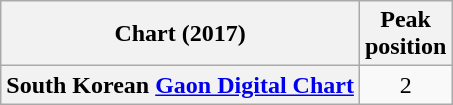<table class="wikitable sortable plainrowheaders">
<tr>
<th>Chart (2017)</th>
<th>Peak<br>position</th>
</tr>
<tr>
<th scope="row">South Korean <a href='#'>Gaon Digital Chart</a></th>
<td align="center">2</td>
</tr>
</table>
